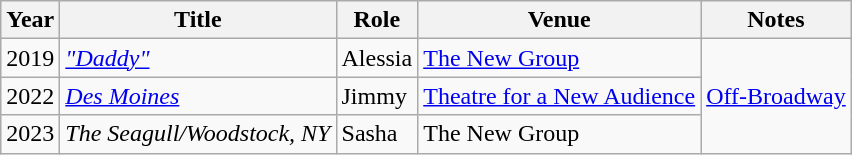<table class="wikitable sortable">
<tr>
<th>Year</th>
<th>Title</th>
<th>Role</th>
<th>Venue</th>
<th>Notes</th>
</tr>
<tr>
<td>2019</td>
<td><em><a href='#'>"Daddy"</a></em></td>
<td>Alessia</td>
<td><a href='#'>The New Group</a></td>
<td rowspan=3><a href='#'>Off-Broadway</a></td>
</tr>
<tr>
<td>2022</td>
<td><em><a href='#'>Des Moines</a></em></td>
<td>Jimmy</td>
<td><a href='#'>Theatre for a New Audience</a></td>
</tr>
<tr>
<td>2023</td>
<td><em>The Seagull/Woodstock, NY</em></td>
<td>Sasha</td>
<td>The New Group</td>
</tr>
</table>
